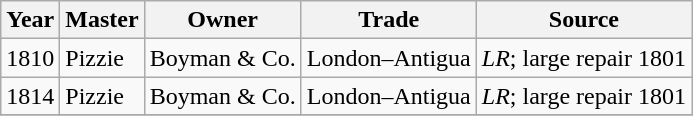<table class="sortable wikitable">
<tr>
<th>Year</th>
<th>Master</th>
<th>Owner</th>
<th>Trade</th>
<th>Source</th>
</tr>
<tr>
<td>1810</td>
<td>Pizzie</td>
<td>Boyman & Co.</td>
<td>London–Antigua</td>
<td><em>LR</em>; large repair 1801</td>
</tr>
<tr>
<td>1814</td>
<td>Pizzie</td>
<td>Boyman & Co.</td>
<td>London–Antigua</td>
<td><em>LR</em>; large repair 1801</td>
</tr>
<tr>
</tr>
</table>
